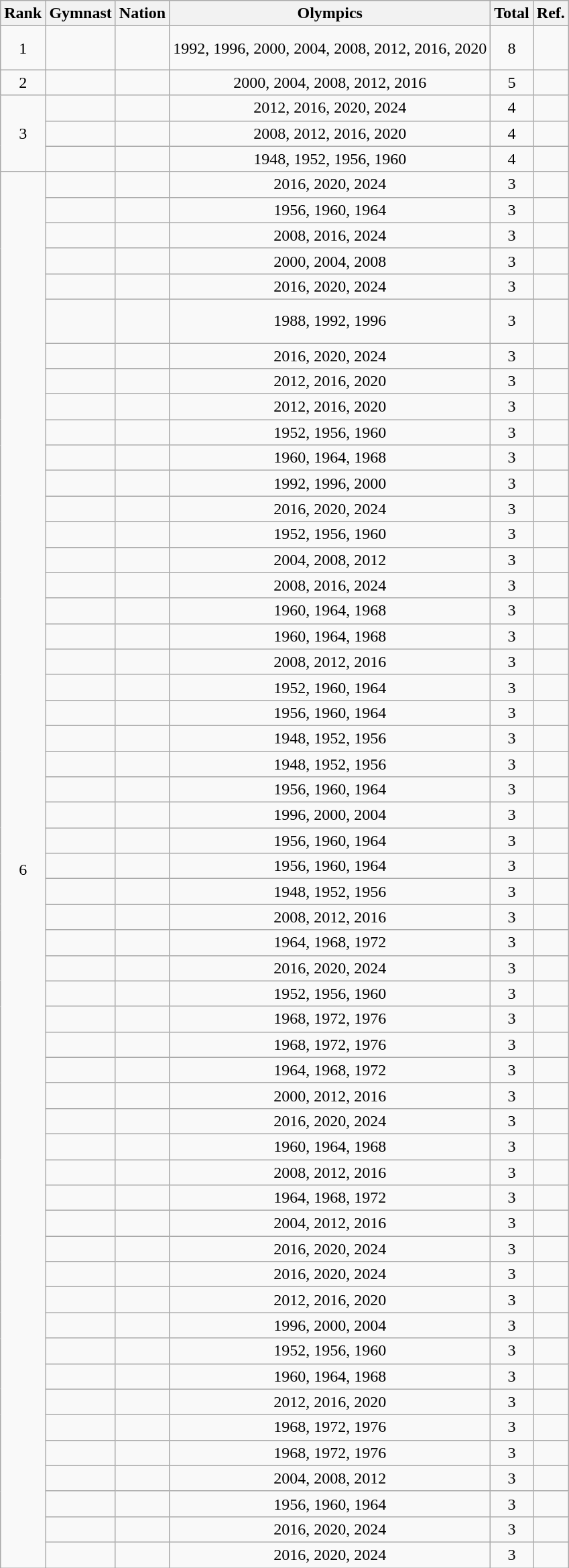<table class="wikitable sortable" style="text-align:center;">
<tr>
<th>Rank</th>
<th>Gymnast</th>
<th>Nation</th>
<th>Olympics</th>
<th>Total</th>
<th class="unsortable">Ref.</th>
</tr>
<tr>
<td>1</td>
<td align="left"></td>
<td align="left"><br><br></td>
<td>1992, 1996, 2000, 2004, 2008, 2012, 2016, 2020</td>
<td>8</td>
<td></td>
</tr>
<tr>
<td>2</td>
<td align="left"></td>
<td align="left"></td>
<td>2000, 2004, 2008, 2012, 2016</td>
<td>5</td>
<td></td>
</tr>
<tr>
<td rowspan="3">3</td>
<td align=left></td>
<td align=left></td>
<td>2012, 2016, 2020, 2024</td>
<td>4</td>
<td></td>
</tr>
<tr>
<td align="left"></td>
<td align="left"></td>
<td>2008, 2012, 2016, 2020</td>
<td>4</td>
<td></td>
</tr>
<tr>
<td align="left"></td>
<td align="left"></td>
<td>1948, 1952, 1956, 1960</td>
<td>4</td>
<td></td>
</tr>
<tr>
<td rowspan="54">6</td>
<td align=left></td>
<td align=left></td>
<td>2016, 2020, 2024</td>
<td>3</td>
<td></td>
</tr>
<tr>
<td align=left></td>
<td align=left></td>
<td>1956, 1960, 1964</td>
<td>3</td>
<td></td>
</tr>
<tr>
<td align=left></td>
<td align=left></td>
<td>2008, 2016, 2024</td>
<td>3</td>
<td></td>
</tr>
<tr>
<td align=left></td>
<td align=left></td>
<td>2000, 2004, 2008</td>
<td>3</td>
<td></td>
</tr>
<tr>
<td align=left></td>
<td align=left></td>
<td>2016, 2020, 2024</td>
<td>3</td>
<td></td>
</tr>
<tr>
<td align=left></td>
<td align=left><br><br></td>
<td>1988, 1992, 1996</td>
<td>3</td>
<td></td>
</tr>
<tr>
<td align=left></td>
<td align=left></td>
<td>2016, 2020, 2024</td>
<td>3</td>
<td></td>
</tr>
<tr>
<td align=left></td>
<td align=left></td>
<td>2012, 2016, 2020</td>
<td>3</td>
<td></td>
</tr>
<tr>
<td align=left></td>
<td align=left></td>
<td>2012, 2016, 2020</td>
<td>3</td>
<td></td>
</tr>
<tr>
<td align=left></td>
<td align=left></td>
<td>1952, 1956, 1960</td>
<td>3</td>
<td></td>
</tr>
<tr>
<td align=left></td>
<td align=left></td>
<td>1960, 1964, 1968</td>
<td>3</td>
<td></td>
</tr>
<tr>
<td align=left></td>
<td align=left></td>
<td>1992, 1996, 2000</td>
<td>3</td>
<td></td>
</tr>
<tr>
<td align=left></td>
<td align=left></td>
<td>2016, 2020, 2024</td>
<td>3</td>
<td></td>
</tr>
<tr>
<td align=left></td>
<td align=left></td>
<td>1952, 1956, 1960</td>
<td>3</td>
<td></td>
</tr>
<tr>
<td align=left></td>
<td align=left></td>
<td>2004, 2008, 2012</td>
<td>3</td>
<td></td>
</tr>
<tr>
<td align=left></td>
<td align=left></td>
<td>2008, 2016, 2024</td>
<td>3</td>
<td></td>
</tr>
<tr>
<td align=left></td>
<td align=left></td>
<td>1960, 1964, 1968</td>
<td>3</td>
<td></td>
</tr>
<tr>
<td align=left></td>
<td align=left></td>
<td>1960, 1964, 1968</td>
<td>3</td>
<td></td>
</tr>
<tr>
<td align=left></td>
<td align=left></td>
<td>2008, 2012, 2016</td>
<td>3</td>
<td></td>
</tr>
<tr>
<td align=left></td>
<td align=left></td>
<td>1952, 1960, 1964</td>
<td>3</td>
<td></td>
</tr>
<tr>
<td align=left></td>
<td align=left></td>
<td>1956, 1960, 1964</td>
<td>3</td>
<td></td>
</tr>
<tr>
<td align=left></td>
<td align=left></td>
<td>1948, 1952, 1956</td>
<td>3</td>
<td></td>
</tr>
<tr>
<td align=left></td>
<td align=left></td>
<td>1948, 1952, 1956</td>
<td>3</td>
<td></td>
</tr>
<tr>
<td align=left></td>
<td align=left></td>
<td>1956, 1960, 1964</td>
<td>3</td>
<td></td>
</tr>
<tr>
<td align=left></td>
<td align=left></td>
<td>1996, 2000, 2004</td>
<td>3</td>
<td></td>
</tr>
<tr>
<td align=left></td>
<td align=left></td>
<td>1956, 1960, 1964</td>
<td>3</td>
<td></td>
</tr>
<tr>
<td align=left></td>
<td align=left></td>
<td>1956, 1960, 1964</td>
<td>3</td>
<td></td>
</tr>
<tr>
<td align=left></td>
<td align=left></td>
<td>1948, 1952, 1956</td>
<td>3</td>
<td></td>
</tr>
<tr>
<td align=left></td>
<td align=left></td>
<td>2008, 2012, 2016</td>
<td>3</td>
<td></td>
</tr>
<tr>
<td align=left></td>
<td align=left></td>
<td>1964, 1968, 1972</td>
<td>3</td>
<td></td>
</tr>
<tr>
<td align=left></td>
<td align=left></td>
<td>2016, 2020, 2024</td>
<td>3</td>
<td></td>
</tr>
<tr>
<td align=left></td>
<td align=left></td>
<td>1952, 1956, 1960</td>
<td>3</td>
<td></td>
</tr>
<tr>
<td align=left></td>
<td align=left></td>
<td>1968, 1972, 1976</td>
<td>3</td>
<td></td>
</tr>
<tr>
<td align=left></td>
<td align=left></td>
<td>1968, 1972, 1976</td>
<td>3</td>
<td></td>
</tr>
<tr>
<td align=left></td>
<td align=left></td>
<td>1964, 1968, 1972</td>
<td>3</td>
<td></td>
</tr>
<tr>
<td align=left></td>
<td align=left></td>
<td>2000, 2012, 2016</td>
<td>3</td>
<td></td>
</tr>
<tr>
<td align=left></td>
<td align=left></td>
<td>2016, 2020, 2024</td>
<td>3</td>
<td></td>
</tr>
<tr>
<td align=left></td>
<td align=left></td>
<td>1960, 1964, 1968</td>
<td>3</td>
<td></td>
</tr>
<tr>
<td align=left></td>
<td align=left></td>
<td>2008, 2012, 2016</td>
<td>3</td>
<td></td>
</tr>
<tr>
<td align=left></td>
<td align=left></td>
<td>1964, 1968, 1972</td>
<td>3</td>
<td></td>
</tr>
<tr>
<td align=left></td>
<td align=left></td>
<td>2004, 2012, 2016</td>
<td>3</td>
<td></td>
</tr>
<tr>
<td align=left></td>
<td align=left></td>
<td>2016, 2020, 2024</td>
<td>3</td>
<td></td>
</tr>
<tr>
<td align=left></td>
<td align=left></td>
<td>2016, 2020, 2024</td>
<td>3</td>
<td></td>
</tr>
<tr>
<td align=left></td>
<td align=left></td>
<td>2012, 2016, 2020</td>
<td>3</td>
<td></td>
</tr>
<tr>
<td align=left></td>
<td align=left></td>
<td>1996, 2000, 2004</td>
<td>3</td>
<td></td>
</tr>
<tr>
<td align=left></td>
<td align=left></td>
<td>1952, 1956, 1960</td>
<td>3</td>
<td></td>
</tr>
<tr>
<td align=left></td>
<td align=left><br></td>
<td>1960, 1964, 1968</td>
<td>3</td>
<td></td>
</tr>
<tr>
<td align=left></td>
<td align=left></td>
<td>2012, 2016, 2020</td>
<td>3</td>
<td></td>
</tr>
<tr>
<td align=left></td>
<td align=left></td>
<td>1968, 1972, 1976</td>
<td>3</td>
<td></td>
</tr>
<tr>
<td align=left></td>
<td align=left></td>
<td>1968, 1972, 1976</td>
<td>3</td>
<td></td>
</tr>
<tr>
<td align=left></td>
<td align=left></td>
<td>2004, 2008, 2012</td>
<td>3</td>
<td></td>
</tr>
<tr>
<td align=left></td>
<td align=left></td>
<td>1956, 1960, 1964</td>
<td>3</td>
<td></td>
</tr>
<tr>
<td align=left></td>
<td align=left></td>
<td>2016, 2020, 2024</td>
<td>3</td>
<td></td>
</tr>
<tr>
<td align=left></td>
<td align=left></td>
<td>2016, 2020, 2024</td>
<td>3</td>
<td></td>
</tr>
</table>
